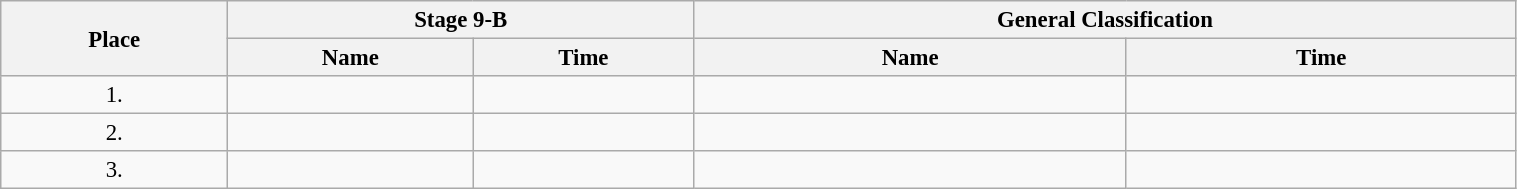<table class="wikitable"  style="font-size:95%; width:80%;">
<tr>
<th rowspan="2">Place</th>
<th colspan="2">Stage 9-B</th>
<th colspan="2">General Classification</th>
</tr>
<tr>
<th>Name</th>
<th>Time</th>
<th>Name</th>
<th>Time</th>
</tr>
<tr>
<td style="text-align:center;">1.</td>
<td></td>
<td></td>
<td></td>
<td></td>
</tr>
<tr>
<td style="text-align:center;">2.</td>
<td></td>
<td></td>
<td></td>
<td></td>
</tr>
<tr>
<td style="text-align:center;">3.</td>
<td></td>
<td></td>
<td></td>
<td></td>
</tr>
</table>
